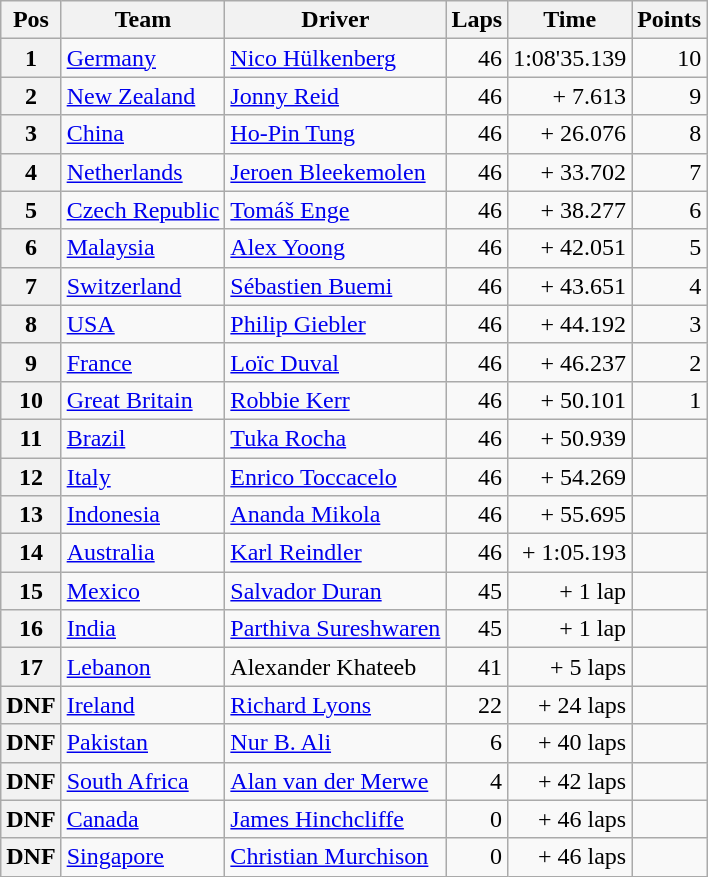<table class="wikitable">
<tr>
<th>Pos</th>
<th>Team</th>
<th>Driver</th>
<th>Laps</th>
<th>Time</th>
<th>Points</th>
</tr>
<tr>
<th>1</th>
<td> <a href='#'>Germany</a></td>
<td><a href='#'>Nico Hülkenberg</a></td>
<td align="right">46</td>
<td align="right">1:08'35.139</td>
<td align="right">10</td>
</tr>
<tr>
<th>2</th>
<td> <a href='#'>New Zealand</a></td>
<td><a href='#'>Jonny Reid</a></td>
<td align="right">46</td>
<td align="right">+ 7.613</td>
<td align="right">9</td>
</tr>
<tr>
<th>3</th>
<td> <a href='#'>China</a></td>
<td><a href='#'>Ho-Pin Tung</a></td>
<td align="right">46</td>
<td align="right">+ 26.076</td>
<td align="right">8</td>
</tr>
<tr>
<th>4</th>
<td> <a href='#'>Netherlands</a></td>
<td><a href='#'>Jeroen Bleekemolen</a></td>
<td align="right">46</td>
<td align="right">+ 33.702</td>
<td align="right">7</td>
</tr>
<tr>
<th>5</th>
<td> <a href='#'>Czech Republic</a></td>
<td><a href='#'>Tomáš Enge</a></td>
<td align="right">46</td>
<td align="right">+ 38.277</td>
<td align="right">6</td>
</tr>
<tr>
<th>6</th>
<td> <a href='#'>Malaysia</a></td>
<td><a href='#'>Alex Yoong</a></td>
<td align="right">46</td>
<td align="right">+ 42.051</td>
<td align="right">5</td>
</tr>
<tr>
<th>7</th>
<td> <a href='#'>Switzerland</a></td>
<td><a href='#'>Sébastien Buemi</a></td>
<td align="right">46</td>
<td align="right">+ 43.651</td>
<td align="right">4</td>
</tr>
<tr>
<th>8</th>
<td> <a href='#'>USA</a></td>
<td><a href='#'>Philip Giebler</a></td>
<td align="right">46</td>
<td align="right">+ 44.192</td>
<td align="right">3</td>
</tr>
<tr>
<th>9</th>
<td> <a href='#'>France</a></td>
<td><a href='#'>Loïc Duval</a></td>
<td align="right">46</td>
<td align="right">+ 46.237</td>
<td align="right">2</td>
</tr>
<tr>
<th>10</th>
<td> <a href='#'>Great Britain</a></td>
<td><a href='#'>Robbie Kerr</a></td>
<td align="right">46</td>
<td align="right">+ 50.101</td>
<td align="right">1</td>
</tr>
<tr>
<th>11</th>
<td> <a href='#'>Brazil</a></td>
<td><a href='#'>Tuka Rocha</a></td>
<td align="right">46</td>
<td align="right">+ 50.939</td>
<td align="right"></td>
</tr>
<tr>
<th>12</th>
<td> <a href='#'>Italy</a></td>
<td><a href='#'>Enrico Toccacelo</a></td>
<td align="right">46</td>
<td align="right">+ 54.269</td>
<td align="right"></td>
</tr>
<tr>
<th>13</th>
<td> <a href='#'>Indonesia</a></td>
<td><a href='#'>Ananda Mikola</a></td>
<td align="right">46</td>
<td align="right">+ 55.695</td>
<td align="right"></td>
</tr>
<tr>
<th>14</th>
<td> <a href='#'>Australia</a></td>
<td><a href='#'>Karl Reindler</a></td>
<td align="right">46</td>
<td align="right">+ 1:05.193</td>
<td align="right"></td>
</tr>
<tr>
<th>15</th>
<td> <a href='#'>Mexico</a></td>
<td><a href='#'>Salvador Duran</a></td>
<td align="right">45</td>
<td align="right">+ 1 lap</td>
<td align="right"></td>
</tr>
<tr>
<th>16</th>
<td> <a href='#'>India</a></td>
<td><a href='#'>Parthiva Sureshwaren</a></td>
<td align="right">45</td>
<td align="right">+ 1 lap</td>
<td align="right"></td>
</tr>
<tr>
<th>17</th>
<td> <a href='#'>Lebanon</a></td>
<td>Alexander Khateeb</td>
<td align="right">41</td>
<td align="right">+ 5 laps</td>
<td align="right"></td>
</tr>
<tr>
<th>DNF</th>
<td> <a href='#'>Ireland</a></td>
<td><a href='#'>Richard Lyons</a></td>
<td align="right">22</td>
<td align="right">+ 24 laps</td>
<td align="right"></td>
</tr>
<tr>
<th>DNF</th>
<td> <a href='#'>Pakistan</a></td>
<td><a href='#'>Nur B. Ali</a></td>
<td align="right">6</td>
<td align="right">+ 40 laps</td>
<td align="right"></td>
</tr>
<tr>
<th>DNF</th>
<td> <a href='#'>South Africa</a></td>
<td><a href='#'>Alan van der Merwe</a></td>
<td align="right">4</td>
<td align="right">+ 42 laps</td>
<td align="right"></td>
</tr>
<tr>
<th>DNF</th>
<td> <a href='#'>Canada</a></td>
<td><a href='#'>James Hinchcliffe</a></td>
<td align="right">0</td>
<td align="right">+ 46 laps</td>
<td align="right"></td>
</tr>
<tr>
<th>DNF</th>
<td> <a href='#'>Singapore</a></td>
<td><a href='#'>Christian Murchison</a></td>
<td align="right">0</td>
<td align="right">+ 46 laps</td>
<td align="right"></td>
</tr>
</table>
